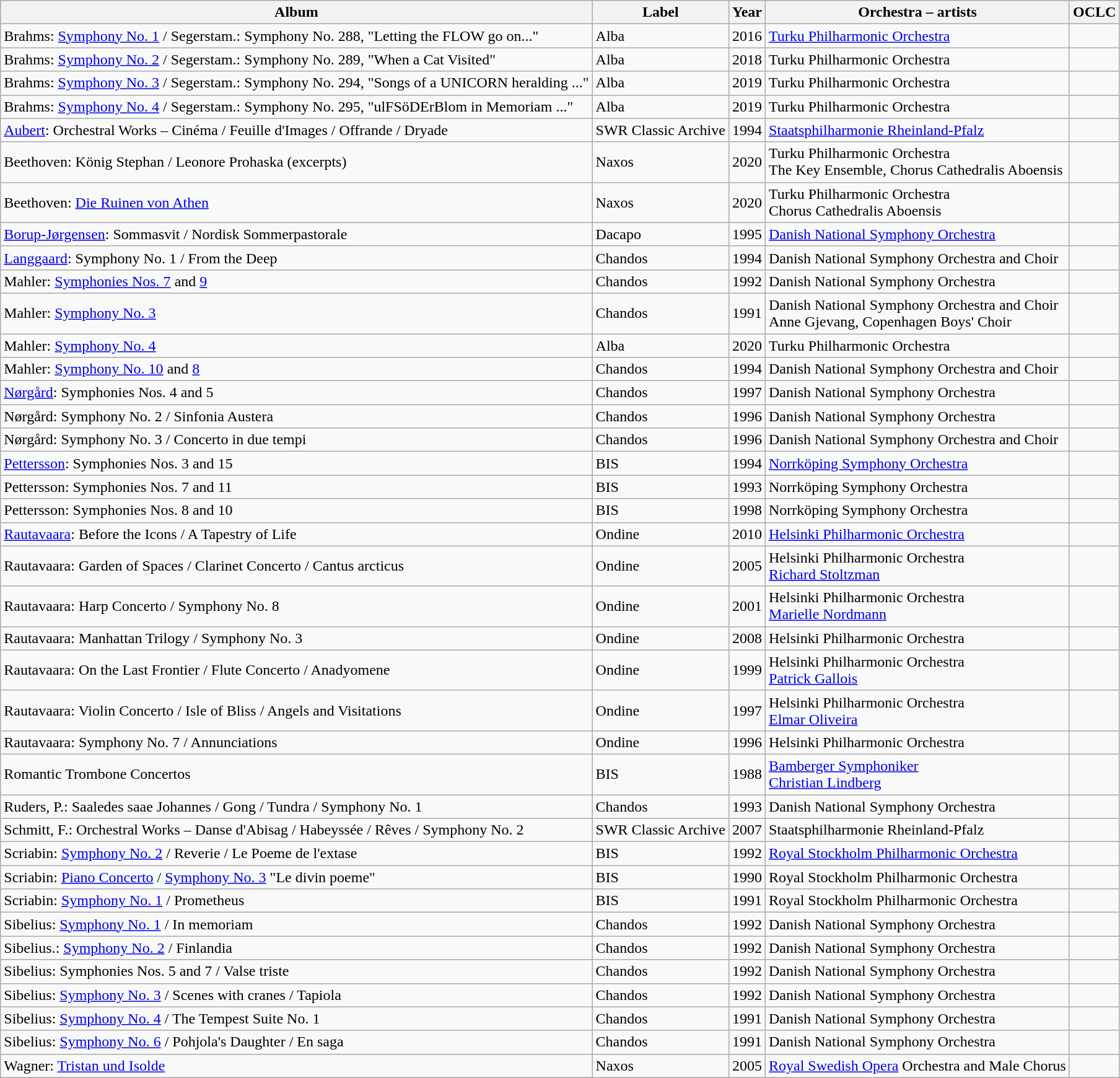<table class="wikitable sortable">
<tr>
<th>Album</th>
<th>Label</th>
<th>Year</th>
<th>Orchestra – artists</th>
<th>OCLC</th>
</tr>
<tr>
<td>Brahms: <a href='#'>Symphony No. 1</a> / Segerstam.: Symphony No. 288, "Letting the FLOW go on..."</td>
<td>Alba</td>
<td>2016</td>
<td><a href='#'>Turku Philharmonic Orchestra</a></td>
<td></td>
</tr>
<tr>
<td>Brahms: <a href='#'>Symphony No. 2</a> / Segerstam.: Symphony No. 289, "When a Cat Visited"</td>
<td>Alba</td>
<td>2018</td>
<td>Turku Philharmonic Orchestra</td>
<td></td>
</tr>
<tr>
<td>Brahms: <a href='#'>Symphony No. 3</a> / Segerstam.: Symphony No. 294, "Songs of a UNICORN heralding ..."</td>
<td>Alba</td>
<td>2019</td>
<td>Turku Philharmonic Orchestra</td>
<td></td>
</tr>
<tr>
<td>Brahms: <a href='#'>Symphony No. 4</a> / Segerstam.: Symphony No. 295, "ulFSöDErBlom in Memoriam ..."</td>
<td>Alba</td>
<td>2019</td>
<td>Turku Philharmonic Orchestra</td>
<td></td>
</tr>
<tr>
<td><a href='#'>Aubert</a>: Orchestral Works – Cinéma / Feuille d'Images / Offrande / Dryade</td>
<td>SWR Classic Archive</td>
<td>1994</td>
<td><a href='#'>Staatsphilharmonie Rheinland-Pfalz</a></td>
<td></td>
</tr>
<tr>
<td>Beethoven: König Stephan / Leonore Prohaska (excerpts)</td>
<td>Naxos</td>
<td>2020</td>
<td>Turku Philharmonic Orchestra<br>The Key Ensemble, Chorus Cathedralis Aboensis</td>
<td></td>
</tr>
<tr>
<td>Beethoven: <a href='#'>Die Ruinen von Athen</a></td>
<td>Naxos</td>
<td>2020</td>
<td>Turku Philharmonic Orchestra<br>Chorus Cathedralis Aboensis</td>
<td></td>
</tr>
<tr>
<td><a href='#'>Borup-Jørgensen</a>: Sommasvit / Nordisk Sommerpastorale</td>
<td>Dacapo</td>
<td>1995</td>
<td><a href='#'>Danish National Symphony Orchestra</a></td>
<td></td>
</tr>
<tr>
<td><a href='#'>Langgaard</a>: Symphony No. 1 / From the Deep</td>
<td>Chandos</td>
<td>1994</td>
<td>Danish National Symphony Orchestra and Choir</td>
<td></td>
</tr>
<tr>
<td>Mahler: <a href='#'>Symphonies Nos. 7</a> and <a href='#'>9</a></td>
<td>Chandos</td>
<td>1992</td>
<td>Danish National Symphony Orchestra</td>
<td></td>
</tr>
<tr>
<td>Mahler: <a href='#'>Symphony No. 3</a></td>
<td>Chandos</td>
<td>1991</td>
<td>Danish National Symphony Orchestra and Choir<br>Anne Gjevang, Copenhagen Boys' Choir</td>
<td></td>
</tr>
<tr>
<td>Mahler: <a href='#'>Symphony No. 4</a></td>
<td>Alba</td>
<td>2020</td>
<td>Turku Philharmonic Orchestra</td>
<td></td>
</tr>
<tr>
<td>Mahler: <a href='#'>Symphony No. 10</a> and <a href='#'>8</a></td>
<td>Chandos</td>
<td>1994</td>
<td>Danish National Symphony Orchestra and Choir</td>
<td></td>
</tr>
<tr>
<td><a href='#'>Nørgård</a>: Symphonies Nos. 4 and 5</td>
<td>Chandos</td>
<td>1997</td>
<td>Danish National Symphony Orchestra</td>
<td></td>
</tr>
<tr>
<td>Nørgård: Symphony No. 2 / Sinfonia Austera</td>
<td>Chandos</td>
<td>1996</td>
<td>Danish National Symphony Orchestra</td>
<td></td>
</tr>
<tr>
<td>Nørgård: Symphony No. 3 / Concerto in due tempi</td>
<td>Chandos</td>
<td>1996</td>
<td>Danish National Symphony Orchestra and Choir</td>
<td></td>
</tr>
<tr>
<td><a href='#'>Pettersson</a>: Symphonies Nos. 3 and 15</td>
<td>BIS</td>
<td>1994</td>
<td><a href='#'>Norrköping Symphony Orchestra</a></td>
<td></td>
</tr>
<tr>
<td>Pettersson: Symphonies Nos. 7 and 11</td>
<td>BIS</td>
<td>1993</td>
<td>Norrköping Symphony Orchestra</td>
<td></td>
</tr>
<tr>
<td>Pettersson: Symphonies Nos. 8 and 10</td>
<td>BIS</td>
<td>1998</td>
<td>Norrköping Symphony Orchestra</td>
<td></td>
</tr>
<tr>
<td><a href='#'>Rautavaara</a>: Before the Icons / A Tapestry of Life</td>
<td>Ondine</td>
<td>2010</td>
<td><a href='#'>Helsinki Philharmonic Orchestra</a></td>
<td></td>
</tr>
<tr>
<td>Rautavaara: Garden of Spaces / Clarinet Concerto / Cantus arcticus</td>
<td>Ondine</td>
<td>2005</td>
<td>Helsinki Philharmonic Orchestra<br><a href='#'>Richard Stoltzman</a></td>
<td></td>
</tr>
<tr>
<td>Rautavaara: Harp Concerto / Symphony No. 8</td>
<td>Ondine</td>
<td>2001</td>
<td>Helsinki Philharmonic Orchestra<br><a href='#'>Marielle Nordmann</a></td>
<td></td>
</tr>
<tr>
<td>Rautavaara: Manhattan Trilogy / Symphony No. 3</td>
<td>Ondine</td>
<td>2008</td>
<td>Helsinki Philharmonic Orchestra</td>
<td></td>
</tr>
<tr>
<td>Rautavaara: On the Last Frontier / Flute Concerto / Anadyomene</td>
<td>Ondine</td>
<td>1999</td>
<td>Helsinki Philharmonic Orchestra<br><a href='#'>Patrick Gallois</a></td>
<td></td>
</tr>
<tr>
<td>Rautavaara: Violin Concerto / Isle of Bliss / Angels and Visitations</td>
<td>Ondine</td>
<td>1997</td>
<td>Helsinki Philharmonic Orchestra<br><a href='#'>Elmar Oliveira</a></td>
<td></td>
</tr>
<tr>
<td>Rautavaara: Symphony No. 7 / Annunciations</td>
<td>Ondine</td>
<td>1996</td>
<td>Helsinki Philharmonic Orchestra</td>
<td></td>
</tr>
<tr>
<td>Romantic Trombone Concertos</td>
<td>BIS</td>
<td>1988</td>
<td><a href='#'>Bamberger Symphoniker</a><br><a href='#'>Christian Lindberg</a></td>
<td></td>
</tr>
<tr>
<td>Ruders, P.: Saaledes saae Johannes / Gong / Tundra / Symphony No. 1</td>
<td>Chandos</td>
<td>1993</td>
<td>Danish National Symphony Orchestra</td>
<td></td>
</tr>
<tr>
<td>Schmitt, F.: Orchestral Works – Danse d'Abisag / Habeyssée / Rêves / Symphony No. 2</td>
<td>SWR Classic Archive</td>
<td>2007</td>
<td>Staatsphilharmonie Rheinland-Pfalz</td>
<td></td>
</tr>
<tr>
<td>Scriabin: <a href='#'>Symphony No. 2</a> / Reverie / Le Poeme de l'extase</td>
<td>BIS</td>
<td>1992</td>
<td><a href='#'>Royal Stockholm Philharmonic Orchestra</a></td>
<td></td>
</tr>
<tr>
<td>Scriabin: <a href='#'>Piano Concerto</a> / <a href='#'>Symphony No. 3</a> "Le divin poeme"</td>
<td>BIS</td>
<td>1990</td>
<td>Royal Stockholm Philharmonic Orchestra</td>
<td></td>
</tr>
<tr>
<td>Scriabin: <a href='#'>Symphony No. 1</a> / Prometheus</td>
<td>BIS</td>
<td>1991</td>
<td>Royal Stockholm Philharmonic Orchestra</td>
<td></td>
</tr>
<tr>
<td>Sibelius: <a href='#'>Symphony No. 1</a> / In memoriam</td>
<td>Chandos</td>
<td>1992</td>
<td>Danish National Symphony Orchestra</td>
<td></td>
</tr>
<tr>
<td>Sibelius.: <a href='#'>Symphony No. 2</a> / Finlandia</td>
<td>Chandos</td>
<td>1992</td>
<td>Danish National Symphony Orchestra</td>
<td></td>
</tr>
<tr>
<td>Sibelius: Symphonies Nos. 5 and 7 / Valse triste</td>
<td>Chandos</td>
<td>1992</td>
<td>Danish National Symphony Orchestra</td>
<td></td>
</tr>
<tr>
<td>Sibelius: <a href='#'>Symphony No. 3</a> / Scenes with cranes / Tapiola</td>
<td>Chandos</td>
<td>1992</td>
<td>Danish National Symphony Orchestra</td>
<td></td>
</tr>
<tr>
<td>Sibelius: <a href='#'>Symphony No. 4</a> / The Tempest Suite No. 1</td>
<td>Chandos</td>
<td>1991</td>
<td>Danish National Symphony Orchestra</td>
<td></td>
</tr>
<tr>
<td>Sibelius: <a href='#'>Symphony No. 6</a> / Pohjola's Daughter / En saga</td>
<td>Chandos</td>
<td>1991</td>
<td>Danish National Symphony Orchestra</td>
<td></td>
</tr>
<tr>
<td>Wagner: <a href='#'>Tristan und Isolde</a></td>
<td>Naxos</td>
<td>2005</td>
<td><a href='#'>Royal Swedish Opera</a> Orchestra and Male Chorus</td>
<td></td>
</tr>
</table>
